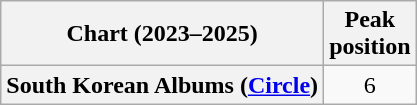<table class="wikitable plainrowheaders" style="text-align:center">
<tr>
<th scope="col">Chart (2023–2025)</th>
<th scope="col">Peak<br>position</th>
</tr>
<tr>
<th scope="row">South Korean Albums (<a href='#'>Circle</a>)</th>
<td>6</td>
</tr>
</table>
